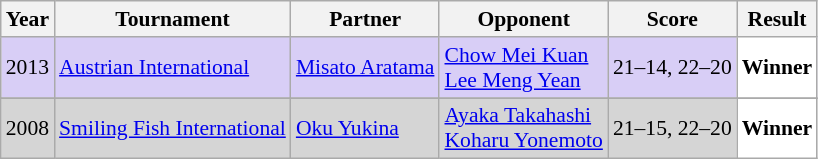<table class="sortable wikitable" style="font-size: 90%;">
<tr>
<th>Year</th>
<th>Tournament</th>
<th>Partner</th>
<th>Opponent</th>
<th>Score</th>
<th>Result</th>
</tr>
<tr style="background:#D8CEF6">
<td align="center">2013</td>
<td align="left"><a href='#'>Austrian International</a></td>
<td align="left"> <a href='#'>Misato Aratama</a></td>
<td align="left"> <a href='#'>Chow Mei Kuan</a> <br>  <a href='#'>Lee Meng Yean</a></td>
<td align="left">21–14, 22–20</td>
<td style="text-align:left; background:white"> <strong>Winner</strong></td>
</tr>
<tr>
</tr>
<tr style="background:#D5D5D5">
<td align="center">2008</td>
<td align="left"><a href='#'>Smiling Fish International</a></td>
<td align="left"> <a href='#'>Oku Yukina</a></td>
<td align="left"> <a href='#'>Ayaka Takahashi</a> <br>  <a href='#'>Koharu Yonemoto</a></td>
<td align="left">21–15, 22–20</td>
<td style="text-align:left; background:white"> <strong>Winner</strong></td>
</tr>
</table>
